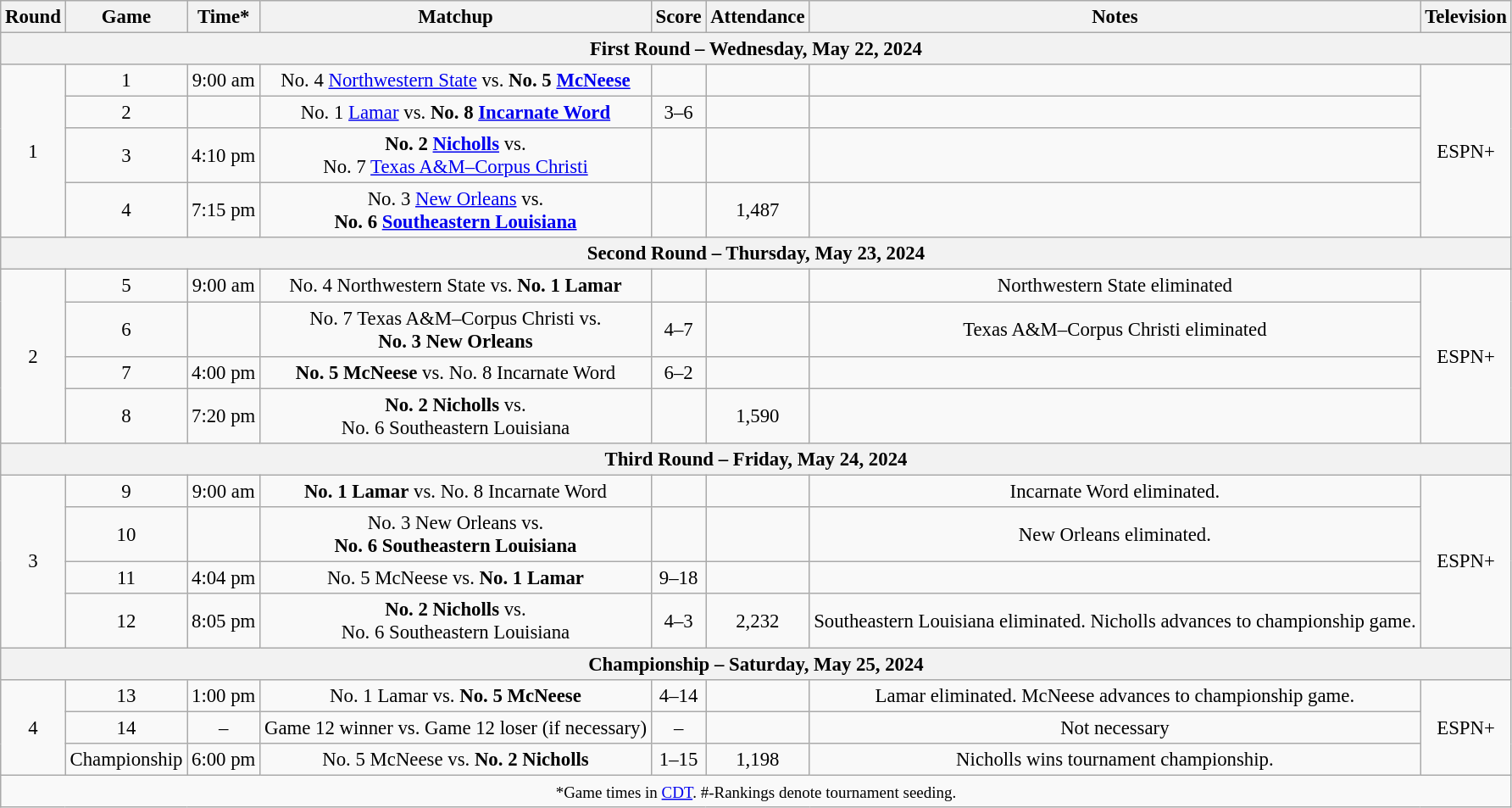<table class="wikitable" style="font-size: 95%;text-align:center">
<tr align="center">
<th>Round</th>
<th>Game</th>
<th>Time*</th>
<th>Matchup</th>
<th>Score</th>
<th>Attendance</th>
<th>Notes</th>
<th>Television</th>
</tr>
<tr>
<th colspan="8">First Round – Wednesday, May 22, 2024</th>
</tr>
<tr>
<td rowspan="4">1</td>
<td>1</td>
<td>9:00 am</td>
<td>No. 4 <a href='#'>Northwestern State</a> vs. <strong>No. 5 <a href='#'>McNeese</a></strong></td>
<td></td>
<td></td>
<td></td>
<td rowspan="4">ESPN+</td>
</tr>
<tr>
<td>2</td>
<td></td>
<td>No. 1 <a href='#'>Lamar</a> vs. <strong>No. 8 <a href='#'>Incarnate Word</a></strong></td>
<td>3–6</td>
<td></td>
<td></td>
</tr>
<tr>
<td>3</td>
<td>4:10 pm</td>
<td><strong>No. 2 <a href='#'>Nicholls</a></strong> vs.<br>No. 7 <a href='#'>Texas A&M–Corpus Christi</a></td>
<td></td>
<td></td>
<td></td>
</tr>
<tr>
<td>4</td>
<td>7:15 pm</td>
<td>No. 3 <a href='#'>New Orleans</a> vs.<br><strong>No. 6 <a href='#'>Southeastern Louisiana</a></strong></td>
<td></td>
<td>1,487</td>
<td></td>
</tr>
<tr>
<th colspan="8">Second Round – Thursday, May 23, 2024</th>
</tr>
<tr>
<td rowspan="4">2</td>
<td>5</td>
<td>9:00 am</td>
<td>No. 4 Northwestern State vs. <strong>No. 1 Lamar</strong></td>
<td></td>
<td></td>
<td>Northwestern State eliminated</td>
<td rowspan="4">ESPN+</td>
</tr>
<tr>
<td>6</td>
<td></td>
<td>No. 7 Texas A&M–Corpus Christi vs.<br><strong>No. 3 New Orleans</strong></td>
<td>4–7</td>
<td></td>
<td>Texas A&M–Corpus Christi eliminated</td>
</tr>
<tr>
<td>7</td>
<td>4:00 pm</td>
<td><strong>No. 5 McNeese</strong> vs. No. 8 Incarnate Word</td>
<td>6–2</td>
<td></td>
<td></td>
</tr>
<tr>
<td>8</td>
<td>7:20 pm</td>
<td><strong>No. 2 Nicholls</strong> vs.<br>No. 6 Southeastern Louisiana</td>
<td></td>
<td>1,590</td>
<td></td>
</tr>
<tr>
<th colspan="8">Third Round – Friday, May 24, 2024</th>
</tr>
<tr>
<td rowspan="4">3</td>
<td>9</td>
<td>9:00 am</td>
<td><strong>No. 1 Lamar</strong> vs. No. 8 Incarnate Word</td>
<td></td>
<td></td>
<td>Incarnate Word eliminated.</td>
<td rowspan="4">ESPN+</td>
</tr>
<tr>
<td>10</td>
<td></td>
<td>No. 3 New Orleans vs.<br><strong>No. 6 Southeastern Louisiana</strong></td>
<td></td>
<td></td>
<td>New Orleans eliminated.</td>
</tr>
<tr>
<td>11</td>
<td>4:04 pm</td>
<td>No. 5 McNeese vs. <strong>No. 1 Lamar</strong></td>
<td>9–18</td>
<td></td>
<td></td>
</tr>
<tr>
<td>12</td>
<td>8:05 pm</td>
<td><strong>No. 2 Nicholls</strong> vs.<br>No. 6 Southeastern Louisiana</td>
<td>4–3</td>
<td>2,232</td>
<td>Southeastern Louisiana eliminated. Nicholls advances to championship game.</td>
</tr>
<tr>
<th colspan="8">Championship – Saturday, May 25, 2024</th>
</tr>
<tr>
<td rowspan="3">4</td>
<td>13</td>
<td>1:00 pm</td>
<td>No. 1 Lamar vs. <strong>No. 5 McNeese</strong></td>
<td>4–14</td>
<td></td>
<td>Lamar eliminated. McNeese advances to championship game.</td>
<td rowspan="3">ESPN+</td>
</tr>
<tr>
<td>14</td>
<td>–</td>
<td>Game 12 winner vs. Game 12 loser (if necessary)</td>
<td>–</td>
<td></td>
<td>Not necessary</td>
</tr>
<tr>
<td>Championship</td>
<td>6:00 pm</td>
<td>No. 5 McNeese vs. <strong>No. 2 Nicholls</strong></td>
<td>1–15</td>
<td>1,198</td>
<td>Nicholls wins tournament championship.</td>
</tr>
<tr>
<td colspan="8"><small>*Game times in <a href='#'>CDT</a>. #-Rankings denote tournament seeding.</small></td>
</tr>
</table>
